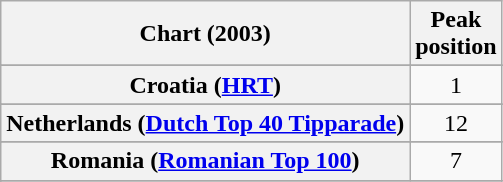<table class="wikitable sortable plainrowheaders">
<tr>
<th>Chart (2003)</th>
<th>Peak<br>position</th>
</tr>
<tr>
</tr>
<tr>
</tr>
<tr>
</tr>
<tr>
<th scope=row>Croatia (<a href='#'>HRT</a>)</th>
<td align="center">1</td>
</tr>
<tr>
</tr>
<tr>
</tr>
<tr>
</tr>
<tr>
</tr>
<tr>
<th scope="row">Netherlands (<a href='#'>Dutch Top 40 Tipparade</a>)</th>
<td align="center">12</td>
</tr>
<tr>
</tr>
<tr>
<th scope="row">Romania (<a href='#'>Romanian Top 100</a>)</th>
<td align="center">7</td>
</tr>
<tr>
</tr>
<tr>
</tr>
<tr>
</tr>
<tr>
</tr>
</table>
